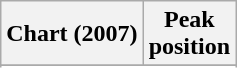<table class="wikitable sortable">
<tr>
<th align="left">Chart (2007)</th>
<th align="center">Peak<br>position</th>
</tr>
<tr>
</tr>
<tr>
</tr>
</table>
